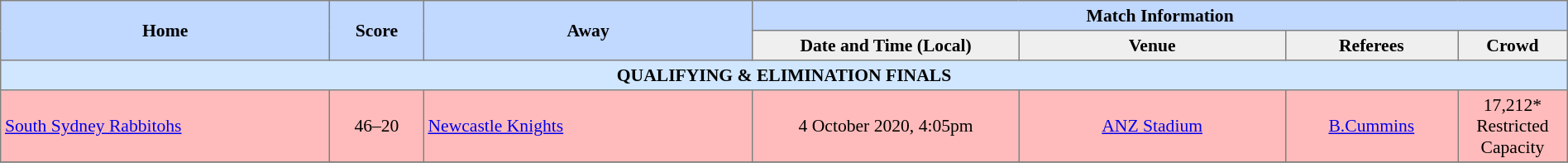<table border="1" cellpadding="3" cellspacing="0" style="border-collapse:collapse; font-size:90%; text-align:center; width:100%;">
<tr style="background:#c1d8ff;">
<th rowspan="2" style="width:21%;">Home</th>
<th rowspan="2" style="width:6%;">Score</th>
<th rowspan="2" style="width:21%;">Away</th>
<th colspan=6>Match Information</th>
</tr>
<tr style="background:#efefef;">
<th width=17%>Date and Time (Local)</th>
<th width=17%>Venue</th>
<th width=11%>Referees</th>
<th width=7%>Crowd</th>
</tr>
<tr style="background:#d0e7ff;">
<td colspan=7><strong>QUALIFYING & ELIMINATION FINALS</strong></td>
</tr>
<tr style="background:#FFBBBB;">
<td align=left> <a href='#'>South Sydney Rabbitohs</a></td>
<td>46–20</td>
<td align=left> <a href='#'>Newcastle Knights</a></td>
<td>4 October 2020, 4:05pm</td>
<td><a href='#'>ANZ Stadium</a></td>
<td><a href='#'>B.Cummins</a></td>
<td>17,212* Restricted Capacity</td>
</tr>
<tr style="background:#d0e7ff;">
</tr>
</table>
